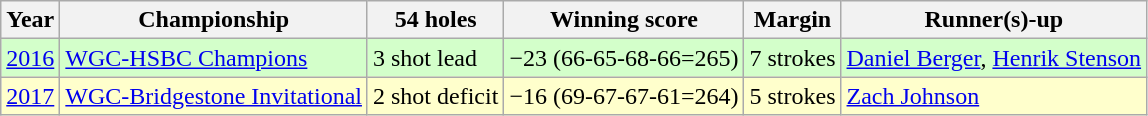<table class="wikitable">
<tr>
<th>Year</th>
<th>Championship</th>
<th>54 holes</th>
<th>Winning score</th>
<th>Margin</th>
<th>Runner(s)-up</th>
</tr>
<tr style="background:#d3ffca;">
<td><a href='#'>2016</a></td>
<td><a href='#'>WGC-HSBC Champions</a></td>
<td>3 shot lead</td>
<td>−23 (66-65-68-66=265)</td>
<td>7 strokes</td>
<td> <a href='#'>Daniel Berger</a>,  <a href='#'>Henrik Stenson</a></td>
</tr>
<tr style="background:#FFFFCC;">
<td><a href='#'>2017</a></td>
<td><a href='#'>WGC-Bridgestone Invitational</a></td>
<td>2 shot deficit</td>
<td>−16 (69-67-67-61=264)</td>
<td>5 strokes</td>
<td> <a href='#'>Zach Johnson</a></td>
</tr>
</table>
